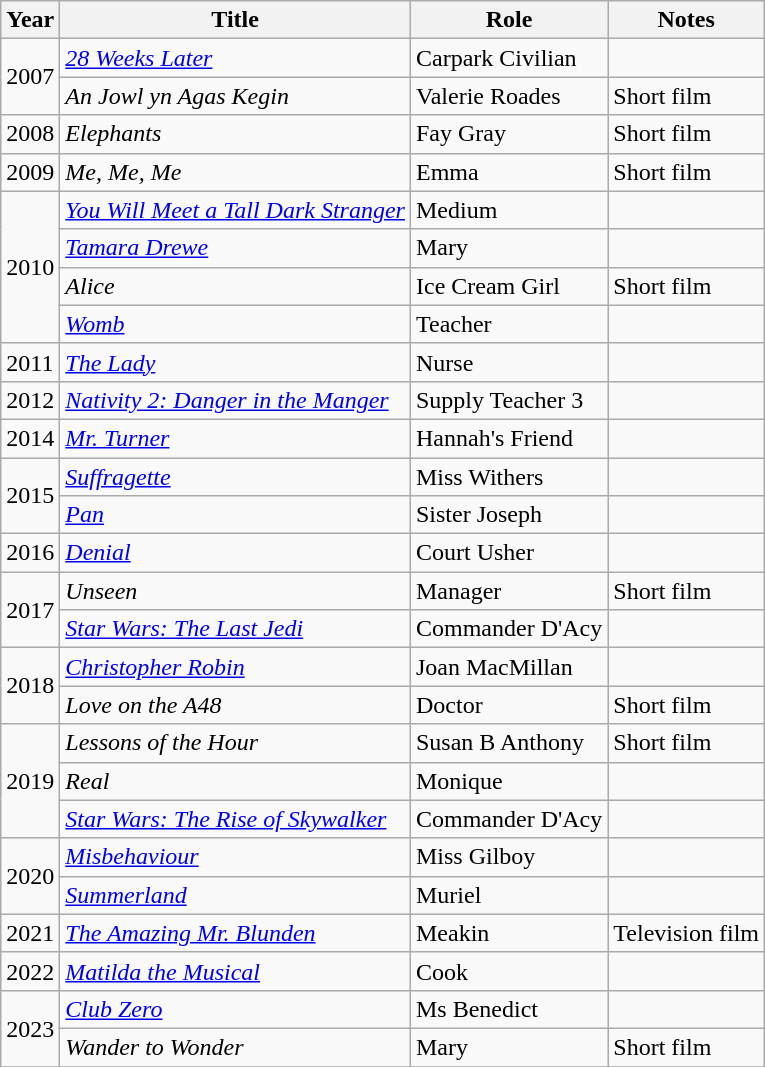<table class="wikitable">
<tr>
<th>Year</th>
<th>Title</th>
<th>Role</th>
<th>Notes</th>
</tr>
<tr>
<td rowspan="2">2007</td>
<td><em><a href='#'>28 Weeks Later</a></em></td>
<td>Carpark Civilian</td>
<td></td>
</tr>
<tr>
<td><em>An Jowl yn Agas Kegin</em></td>
<td>Valerie Roades</td>
<td>Short film</td>
</tr>
<tr>
<td>2008</td>
<td><em>Elephants</em></td>
<td>Fay Gray</td>
<td>Short film</td>
</tr>
<tr>
<td>2009</td>
<td><em>Me, Me, Me</em></td>
<td>Emma</td>
<td>Short film</td>
</tr>
<tr>
<td rowspan="4">2010</td>
<td><em><a href='#'>You Will Meet a Tall Dark Stranger</a></em></td>
<td>Medium</td>
<td></td>
</tr>
<tr>
<td><em><a href='#'>Tamara Drewe</a></em></td>
<td>Mary</td>
<td></td>
</tr>
<tr>
<td><em>Alice</em></td>
<td>Ice Cream Girl</td>
<td>Short film</td>
</tr>
<tr>
<td><em><a href='#'>Womb</a></em></td>
<td>Teacher</td>
<td></td>
</tr>
<tr>
<td>2011</td>
<td><em><a href='#'>The Lady</a></em></td>
<td>Nurse</td>
<td></td>
</tr>
<tr>
<td>2012</td>
<td><em><a href='#'>Nativity 2: Danger in the Manger</a></em></td>
<td>Supply Teacher 3</td>
<td></td>
</tr>
<tr>
<td>2014</td>
<td><em><a href='#'>Mr. Turner</a></em></td>
<td>Hannah's Friend</td>
<td></td>
</tr>
<tr>
<td rowspan="2">2015</td>
<td><em><a href='#'>Suffragette</a></em></td>
<td>Miss Withers</td>
<td></td>
</tr>
<tr>
<td><em><a href='#'>Pan</a></em></td>
<td>Sister Joseph</td>
<td></td>
</tr>
<tr>
<td>2016</td>
<td><em><a href='#'>Denial</a></em></td>
<td>Court Usher</td>
<td></td>
</tr>
<tr>
<td rowspan="2">2017</td>
<td><em>Unseen</em></td>
<td>Manager</td>
<td>Short film</td>
</tr>
<tr>
<td><em><a href='#'>Star Wars: The Last Jedi</a></em></td>
<td>Commander D'Acy</td>
<td></td>
</tr>
<tr>
<td rowspan="2">2018</td>
<td><em><a href='#'>Christopher Robin</a></em></td>
<td>Joan MacMillan</td>
<td></td>
</tr>
<tr>
<td><em>Love on the A48</em></td>
<td>Doctor</td>
<td>Short film</td>
</tr>
<tr>
<td rowspan="3">2019</td>
<td><em>Lessons of the Hour</em></td>
<td>Susan B Anthony</td>
<td>Short film</td>
</tr>
<tr>
<td><em>Real</em></td>
<td>Monique</td>
<td></td>
</tr>
<tr>
<td><em><a href='#'>Star Wars: The Rise of Skywalker</a></em></td>
<td>Commander D'Acy</td>
<td></td>
</tr>
<tr>
<td rowspan="2">2020</td>
<td><em><a href='#'>Misbehaviour</a></em></td>
<td>Miss Gilboy</td>
<td></td>
</tr>
<tr>
<td><em><a href='#'>Summerland</a></em></td>
<td>Muriel</td>
<td></td>
</tr>
<tr>
<td>2021</td>
<td><em><a href='#'>The Amazing Mr. Blunden</a></em></td>
<td>Meakin</td>
<td>Television film</td>
</tr>
<tr>
<td>2022</td>
<td><em><a href='#'>Matilda the Musical</a></em></td>
<td>Cook</td>
<td></td>
</tr>
<tr>
<td rowspan="2">2023</td>
<td><em><a href='#'>Club Zero</a></em></td>
<td>Ms Benedict</td>
<td></td>
</tr>
<tr>
<td><em>Wander to Wonder</em></td>
<td>Mary</td>
<td>Short film</td>
</tr>
<tr>
</tr>
</table>
